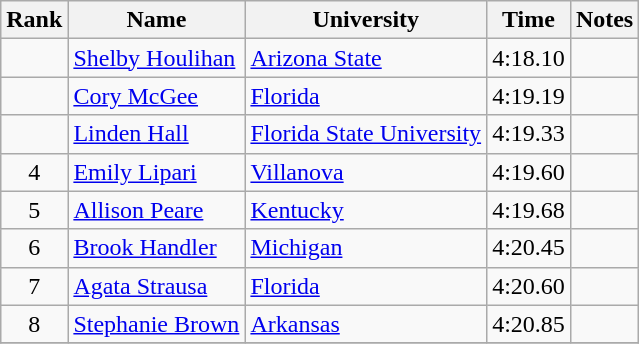<table class="wikitable sortable" style="text-align:center">
<tr>
<th>Rank</th>
<th>Name</th>
<th>University</th>
<th>Time</th>
<th>Notes</th>
</tr>
<tr>
<td></td>
<td align=left><a href='#'>Shelby Houlihan</a></td>
<td align=left><a href='#'>Arizona State</a></td>
<td>4:18.10</td>
<td></td>
</tr>
<tr>
<td></td>
<td align=left><a href='#'>Cory McGee</a></td>
<td align=left><a href='#'>Florida</a></td>
<td>4:19.19</td>
<td></td>
</tr>
<tr>
<td></td>
<td align=left><a href='#'>Linden Hall</a></td>
<td align=left><a href='#'>Florida State University</a></td>
<td>4:19.33</td>
<td></td>
</tr>
<tr>
<td>4</td>
<td align=left><a href='#'>Emily Lipari</a></td>
<td align="left"><a href='#'>Villanova</a></td>
<td>4:19.60</td>
<td></td>
</tr>
<tr>
<td>5</td>
<td align=left><a href='#'>Allison Peare</a></td>
<td align="left"><a href='#'>Kentucky</a></td>
<td>4:19.68</td>
<td></td>
</tr>
<tr>
<td>6</td>
<td align=left><a href='#'>Brook Handler</a></td>
<td align="left"><a href='#'>Michigan</a></td>
<td>4:20.45</td>
<td></td>
</tr>
<tr>
<td>7</td>
<td align=left><a href='#'>Agata Strausa</a> </td>
<td align=left><a href='#'>Florida</a></td>
<td>4:20.60</td>
<td></td>
</tr>
<tr>
<td>8</td>
<td align=left><a href='#'>Stephanie Brown</a></td>
<td align="left"><a href='#'>Arkansas</a></td>
<td>4:20.85</td>
<td></td>
</tr>
<tr>
</tr>
</table>
